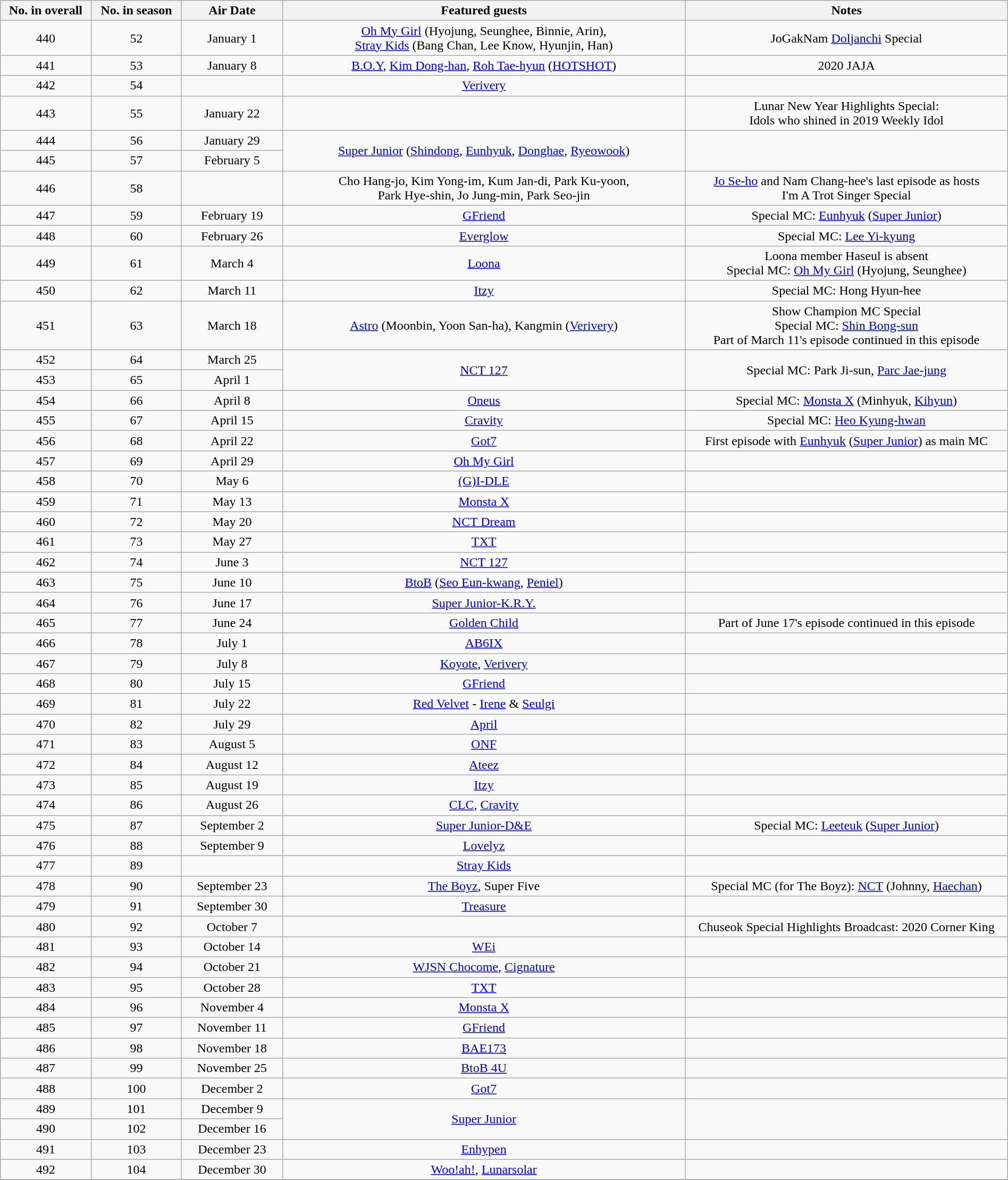<table class="wikitable" style="text-align:center; width:100%">
<tr>
<th width="9%">No. in overall</th>
<th width="9%">No. in season</th>
<th width="10%">Air Date</th>
<th width="40%">Featured guests</th>
<th width="32%">Notes</th>
</tr>
<tr>
<td>440</td>
<td>52</td>
<td>January 1</td>
<td><a href='#'>Oh My Girl</a> (Hyojung, Seunghee, Binnie, Arin), <br>  <a href='#'>Stray Kids</a> (Bang Chan, Lee Know, Hyunjin, Han)</td>
<td>JoGakNam <a href='#'>Doljanchi</a> Special</td>
</tr>
<tr>
<td>441</td>
<td>53</td>
<td>January 8</td>
<td><a href='#'>B.O.Y</a>, <a href='#'>Kim Dong-han</a>, <a href='#'>Roh Tae-hyun</a> (<a href='#'>HOTSHOT</a>)</td>
<td>2020 JAJA</td>
</tr>
<tr>
<td>442</td>
<td>54</td>
<td></td>
<td><a href='#'>Verivery</a></td>
<td></td>
</tr>
<tr>
<td>443</td>
<td>55</td>
<td>January 22</td>
<td></td>
<td>Lunar New Year Highlights Special: <br>  Idols who shined in 2019 Weekly Idol</td>
</tr>
<tr>
<td>444</td>
<td>56</td>
<td>January 29</td>
<td rowspan="2"><a href='#'>Super Junior</a> (<a href='#'>Shindong</a>, <a href='#'>Eunhyuk</a>, <a href='#'>Donghae</a>, <a href='#'>Ryeowook</a>)</td>
<td rowspan="2"></td>
</tr>
<tr>
<td>445</td>
<td>57</td>
<td>February 5</td>
</tr>
<tr>
<td>446</td>
<td>58</td>
<td></td>
<td>Cho Hang-jo, Kim Yong-im, Kum Jan-di, Park Ku-yoon, <br>  Park Hye-shin, Jo Jung-min, Park Seo-jin</td>
<td><a href='#'>Jo Se-ho</a> and Nam Chang-hee's last episode as hosts<br>I'm A Trot Singer Special</td>
</tr>
<tr>
<td>447</td>
<td>59</td>
<td>February 19</td>
<td><a href='#'>GFriend</a></td>
<td>Special MC: <a href='#'>Eunhyuk</a> (<a href='#'>Super Junior</a>)</td>
</tr>
<tr>
<td>448</td>
<td>60</td>
<td>February 26</td>
<td><a href='#'>Everglow</a></td>
<td>Special MC: <a href='#'>Lee Yi-kyung</a></td>
</tr>
<tr>
<td>449</td>
<td>61</td>
<td>March 4</td>
<td><a href='#'>Loona</a></td>
<td>Loona member Haseul is absent<br>Special MC: <a href='#'>Oh My Girl</a> (Hyojung, Seunghee)</td>
</tr>
<tr>
<td>450</td>
<td>62</td>
<td>March 11</td>
<td><a href='#'>Itzy</a></td>
<td>Special MC: Hong Hyun-hee</td>
</tr>
<tr>
<td>451</td>
<td>63</td>
<td>March 18</td>
<td><a href='#'>Astro</a> (Moonbin, Yoon San-ha), Kangmin (<a href='#'>Verivery</a>)</td>
<td>Show Champion MC Special<br>Special MC: <a href='#'>Shin Bong-sun</a><br>Part of March 11's episode continued in this episode</td>
</tr>
<tr>
<td>452</td>
<td>64</td>
<td>March 25</td>
<td rowspan="2"><a href='#'>NCT 127</a></td>
<td rowspan="2">Special MC: Park Ji-sun, <a href='#'>Parc Jae-jung</a></td>
</tr>
<tr>
<td>453</td>
<td>65</td>
<td>April 1</td>
</tr>
<tr>
<td>454</td>
<td>66</td>
<td>April 8</td>
<td><a href='#'>Oneus</a></td>
<td>Special MC: <a href='#'>Monsta X</a> (Minhyuk, <a href='#'>Kihyun</a>)</td>
</tr>
<tr>
<td>455</td>
<td>67</td>
<td>April 15</td>
<td><a href='#'>Cravity</a></td>
<td>Special MC: <a href='#'>Heo Kyung-hwan</a></td>
</tr>
<tr>
<td>456</td>
<td>68</td>
<td>April 22</td>
<td><a href='#'>Got7</a></td>
<td>First episode with <a href='#'>Eunhyuk</a> (<a href='#'>Super Junior</a>) as main MC</td>
</tr>
<tr>
<td>457</td>
<td>69</td>
<td>April 29</td>
<td><a href='#'>Oh My Girl</a></td>
<td></td>
</tr>
<tr>
<td>458</td>
<td>70</td>
<td>May 6</td>
<td><a href='#'>(G)I-DLE</a></td>
<td></td>
</tr>
<tr>
<td>459</td>
<td>71</td>
<td>May 13</td>
<td><a href='#'>Monsta X</a></td>
<td></td>
</tr>
<tr>
<td>460</td>
<td>72</td>
<td>May 20</td>
<td><a href='#'>NCT Dream</a></td>
<td></td>
</tr>
<tr>
<td>461</td>
<td>73</td>
<td>May 27</td>
<td><a href='#'>TXT</a></td>
<td></td>
</tr>
<tr>
<td>462</td>
<td>74</td>
<td>June 3</td>
<td><a href='#'>NCT 127</a></td>
<td></td>
</tr>
<tr>
<td>463</td>
<td>75</td>
<td>June 10</td>
<td><a href='#'>BtoB</a> (<a href='#'>Seo Eun-kwang</a>, <a href='#'>Peniel</a>)</td>
<td></td>
</tr>
<tr>
<td>464</td>
<td>76</td>
<td>June 17</td>
<td><a href='#'>Super Junior-K.R.Y.</a></td>
<td></td>
</tr>
<tr>
<td>465</td>
<td>77</td>
<td>June 24</td>
<td><a href='#'>Golden Child</a></td>
<td>Part of June 17's episode continued in this episode</td>
</tr>
<tr>
<td>466</td>
<td>78</td>
<td>July 1</td>
<td><a href='#'>AB6IX</a></td>
<td></td>
</tr>
<tr>
<td>467</td>
<td>79</td>
<td>July 8</td>
<td><a href='#'>Koyote</a>, <a href='#'>Verivery</a></td>
<td></td>
</tr>
<tr>
<td>468</td>
<td>80</td>
<td>July 15</td>
<td><a href='#'>GFriend</a></td>
<td></td>
</tr>
<tr>
<td>469</td>
<td>81</td>
<td>July 22</td>
<td><a href='#'>Red Velvet</a> - <a href='#'>Irene</a> & <a href='#'>Seulgi</a></td>
<td></td>
</tr>
<tr>
<td>470</td>
<td>82</td>
<td>July 29</td>
<td><a href='#'>April</a></td>
<td></td>
</tr>
<tr>
<td>471</td>
<td>83</td>
<td>August 5</td>
<td><a href='#'>ONF</a></td>
<td></td>
</tr>
<tr>
<td>472</td>
<td>84</td>
<td>August 12</td>
<td><a href='#'>Ateez</a></td>
<td></td>
</tr>
<tr>
<td>473</td>
<td>85</td>
<td>August 19</td>
<td><a href='#'>Itzy</a></td>
<td></td>
</tr>
<tr>
<td>474</td>
<td>86</td>
<td>August 26</td>
<td><a href='#'>CLC</a>, <a href='#'>Cravity</a></td>
<td></td>
</tr>
<tr>
<td>475</td>
<td>87</td>
<td>September 2</td>
<td><a href='#'>Super Junior-D&E</a></td>
<td>Special MC: <a href='#'>Leeteuk</a> (<a href='#'>Super Junior</a>)</td>
</tr>
<tr>
<td>476</td>
<td>88</td>
<td>September 9</td>
<td><a href='#'>Lovelyz</a></td>
<td></td>
</tr>
<tr>
<td>477</td>
<td>89</td>
<td></td>
<td><a href='#'>Stray Kids</a></td>
<td></td>
</tr>
<tr>
<td>478</td>
<td>90</td>
<td>September 23</td>
<td><a href='#'>The Boyz</a>, Super Five</td>
<td>Special MC (for The Boyz): <a href='#'>NCT</a> (Johnny, <a href='#'>Haechan</a>)</td>
</tr>
<tr>
<td>479</td>
<td>91</td>
<td>September 30</td>
<td><a href='#'>Treasure</a></td>
<td></td>
</tr>
<tr>
<td>480</td>
<td>92</td>
<td>October 7</td>
<td></td>
<td>Chuseok Special Highlights Broadcast: 2020 Corner King</td>
</tr>
<tr>
<td>481</td>
<td>93</td>
<td>October 14</td>
<td><a href='#'>WEi</a></td>
<td></td>
</tr>
<tr>
<td>482</td>
<td>94</td>
<td>October 21</td>
<td><a href='#'>WJSN Chocome</a>, <a href='#'>Cignature</a></td>
<td></td>
</tr>
<tr>
<td>483</td>
<td>95</td>
<td>October 28</td>
<td><a href='#'>TXT</a></td>
<td></td>
</tr>
<tr>
<td>484</td>
<td>96</td>
<td>November 4</td>
<td><a href='#'>Monsta X</a></td>
<td></td>
</tr>
<tr>
<td>485</td>
<td>97</td>
<td>November 11</td>
<td><a href='#'>GFriend</a></td>
<td></td>
</tr>
<tr>
<td>486</td>
<td>98</td>
<td>November 18</td>
<td><a href='#'>BAE173</a></td>
<td></td>
</tr>
<tr>
<td>487</td>
<td>99</td>
<td>November 25</td>
<td><a href='#'>BtoB 4U</a></td>
<td></td>
</tr>
<tr>
<td>488</td>
<td>100</td>
<td>December 2</td>
<td><a href='#'>Got7</a></td>
<td></td>
</tr>
<tr>
<td>489</td>
<td>101</td>
<td>December 9</td>
<td rowspan="2"><a href='#'>Super Junior</a></td>
<td rowspan="2"></td>
</tr>
<tr>
<td>490</td>
<td>102</td>
<td>December 16</td>
</tr>
<tr>
<td>491</td>
<td>103</td>
<td>December 23</td>
<td><a href='#'>Enhypen</a></td>
<td></td>
</tr>
<tr>
<td>492</td>
<td>104</td>
<td>December 30</td>
<td><a href='#'>Woo!ah!</a>, <a href='#'>Lunarsolar</a></td>
<td></td>
</tr>
<tr>
</tr>
</table>
